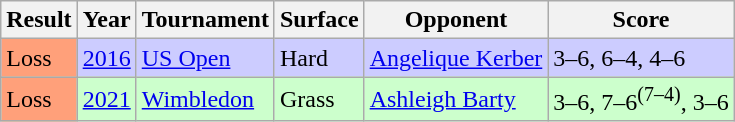<table class="sortable wikitable">
<tr>
<th>Result</th>
<th>Year</th>
<th>Tournament</th>
<th>Surface</th>
<th>Opponent</th>
<th>Score</th>
</tr>
<tr bgcolor=CCCCFF>
<td bgcolor=FFA07A>Loss</td>
<td><a href='#'>2016</a></td>
<td><a href='#'>US Open</a></td>
<td>Hard</td>
<td> <a href='#'>Angelique Kerber</a></td>
<td>3–6, 6–4, 4–6</td>
</tr>
<tr bgcolor=CCFFCC>
<td bgcolor=FFA07A>Loss</td>
<td><a href='#'>2021</a></td>
<td><a href='#'>Wimbledon</a></td>
<td>Grass</td>
<td> <a href='#'>Ashleigh Barty</a></td>
<td>3–6, 7–6<sup>(7–4)</sup>, 3–6</td>
</tr>
</table>
